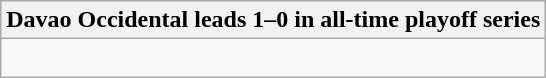<table class="wikitable collapsible collapsed">
<tr>
<th>Davao Occidental leads 1–0 in all-time playoff series</th>
</tr>
<tr>
<td><br></td>
</tr>
</table>
